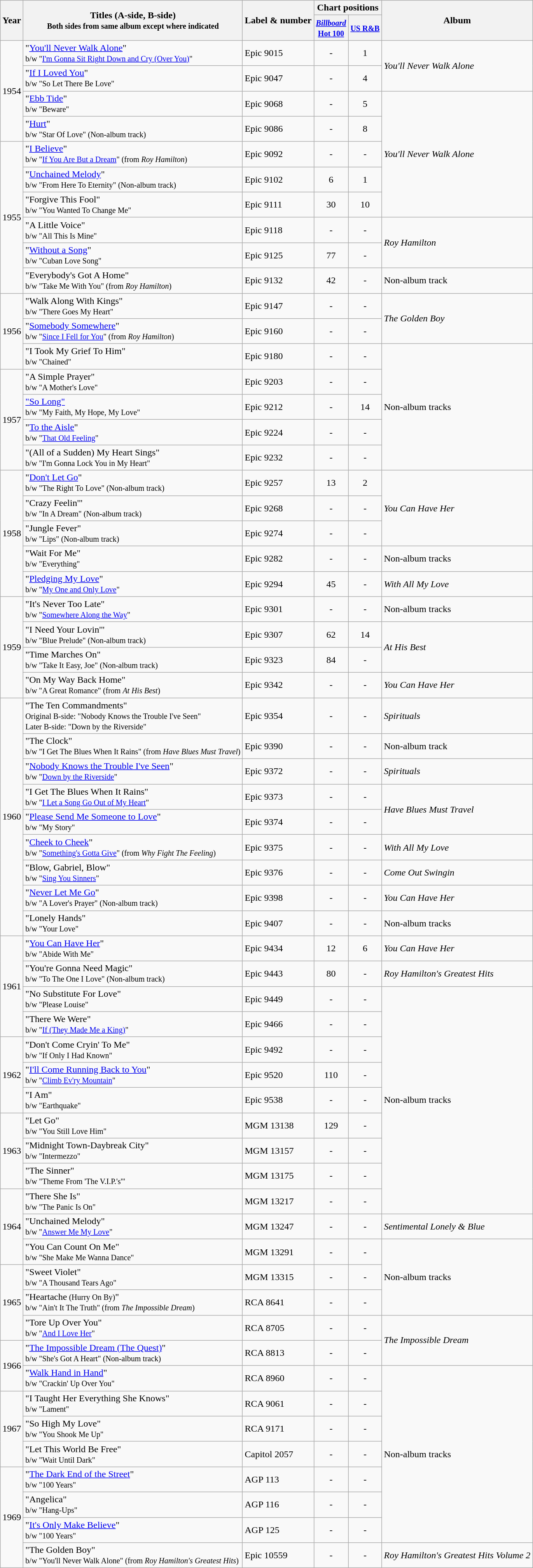<table class=wikitable>
<tr>
<th rowspan="2">Year</th>
<th rowspan="2">Titles (A-side, B-side)<br><small>Both sides from same album except where indicated</small></th>
<th rowspan="2">Label & number</th>
<th colspan="2">Chart positions</th>
<th rowspan="2">Album</th>
</tr>
<tr>
<th><small><a href='#'><em>Billboard</em><br>Hot 100</a></small></th>
<th><small><a href='#'>US R&B</a></small></th>
</tr>
<tr>
<td rowspan="4">1954</td>
<td>"<a href='#'>You'll Never Walk Alone</a>"<br><small>b/w "<a href='#'>I'm Gonna Sit Right Down and Cry (Over You)</a>"</small></td>
<td>Epic 9015</td>
<td style="text-align:center;">-</td>
<td style="text-align:center;">1</td>
<td style="text-align:left;" rowspan="2"><em>You'll Never Walk Alone</em></td>
</tr>
<tr>
<td>"<a href='#'>If I Loved You</a>"<br><small>b/w "So Let There Be Love"</small></td>
<td>Epic 9047</td>
<td style="text-align:center;">-</td>
<td style="text-align:center;">4</td>
</tr>
<tr>
<td>"<a href='#'>Ebb Tide</a>"<br><small>b/w "Beware"</small></td>
<td>Epic 9068</td>
<td style="text-align:center;">-</td>
<td style="text-align:center;">5</td>
<td style="text-align:left;" rowspan="5"><em>You'll Never Walk Alone</em></td>
</tr>
<tr>
<td>"<a href='#'>Hurt</a>"<br><small>b/w "Star Of Love" (Non-album track)</small></td>
<td>Epic 9086</td>
<td style="text-align:center;">-</td>
<td style="text-align:center;">8</td>
</tr>
<tr>
<td rowspan="6">1955</td>
<td>"<a href='#'>I Believe</a>"<br><small>b/w "<a href='#'>If You Are But a Dream</a>" (from <em>Roy Hamilton</em>)</small></td>
<td>Epic 9092</td>
<td style="text-align:center;">-</td>
<td style="text-align:center;">-</td>
</tr>
<tr>
<td>"<a href='#'>Unchained Melody</a>"<br><small>b/w "From Here To Eternity" (Non-album track)</small></td>
<td>Epic 9102</td>
<td style="text-align:center;">6</td>
<td style="text-align:center;">1</td>
</tr>
<tr>
<td>"Forgive This Fool"<br><small>b/w "You Wanted To Change Me"</small></td>
<td>Epic 9111</td>
<td style="text-align:center;">30 </td>
<td style="text-align:center;">10</td>
</tr>
<tr>
<td>"A Little Voice"<br><small>b/w "All This Is Mine"</small></td>
<td>Epic 9118</td>
<td style="text-align:center;">-</td>
<td style="text-align:center;">-</td>
<td style="text-align:left;" rowspan="2"><em>Roy Hamilton</em></td>
</tr>
<tr>
<td>"<a href='#'>Without a Song</a>"<br><small>b/w "Cuban Love Song"</small></td>
<td>Epic 9125</td>
<td style="text-align:center;">77</td>
<td style="text-align:center;">-</td>
</tr>
<tr>
<td>"Everybody's Got A Home"<br><small>b/w "Take Me With You" (from <em>Roy Hamilton</em>)</small></td>
<td>Epic 9132</td>
<td style="text-align:center;">42</td>
<td style="text-align:center;">-</td>
<td style="text-align:left;">Non-album track</td>
</tr>
<tr>
<td rowspan="3">1956</td>
<td>"Walk Along With Kings"<br><small>b/w "There Goes My Heart" </small></td>
<td>Epic 9147</td>
<td style="text-align:center;">-</td>
<td style="text-align:center;">-</td>
<td style="text-align:left;" rowspan="2"><em>The Golden Boy</em></td>
</tr>
<tr>
<td>"<a href='#'>Somebody Somewhere</a>"<br><small>b/w "<a href='#'>Since I Fell for You</a>" (from <em>Roy Hamilton</em>)</small></td>
<td>Epic 9160</td>
<td style="text-align:center;">-</td>
<td style="text-align:center;">-</td>
</tr>
<tr>
<td>"I Took My Grief To Him"<br><small>b/w "Chained"</small></td>
<td>Epic 9180</td>
<td style="text-align:center;">-</td>
<td style="text-align:center;">-</td>
<td style="text-align:left;" rowspan="5">Non-album tracks</td>
</tr>
<tr>
<td rowspan="4">1957</td>
<td>"A Simple Prayer"<br><small>b/w "A Mother's Love"</small></td>
<td>Epic 9203</td>
<td style="text-align:center;">-</td>
<td style="text-align:center;">-</td>
</tr>
<tr>
<td><a href='#'>"So Long"</a><br><small>b/w "My Faith, My Hope, My Love"</small></td>
<td>Epic 9212</td>
<td style="text-align:center;">-</td>
<td style="text-align:center;">14</td>
</tr>
<tr>
<td>"<a href='#'>To the Aisle</a>"<br><small>b/w "<a href='#'>That Old Feeling</a>"</small></td>
<td>Epic 9224</td>
<td style="text-align:center;">-</td>
<td style="text-align:center;">-</td>
</tr>
<tr>
<td>"(All of a Sudden) My Heart Sings"<br><small>b/w "I'm Gonna Lock You in My Heart"</small></td>
<td>Epic 9232</td>
<td style="text-align:center;">-</td>
<td style="text-align:center;">-</td>
</tr>
<tr>
<td rowspan="5">1958</td>
<td>"<a href='#'>Don't Let Go</a>"<br><small>b/w "The Right To Love" (Non-album track)</small></td>
<td>Epic 9257</td>
<td style="text-align:center;">13</td>
<td style="text-align:center;">2</td>
<td style="text-align:left;" rowspan="3"><em>You Can Have Her</em></td>
</tr>
<tr>
<td>"Crazy Feelin'"<br><small>b/w "In A Dream" (Non-album track)</small></td>
<td>Epic 9268</td>
<td style="text-align:center;">-</td>
<td style="text-align:center;">-</td>
</tr>
<tr>
<td>"Jungle Fever"<br><small>b/w "Lips" (Non-album track)</small></td>
<td>Epic 9274</td>
<td style="text-align:center;">-</td>
<td style="text-align:center;">-</td>
</tr>
<tr>
<td>"Wait For Me"<br><small>b/w "Everything"</small></td>
<td>Epic 9282</td>
<td style="text-align:center;">-</td>
<td style="text-align:center;">-</td>
<td style="text-align:left;">Non-album tracks</td>
</tr>
<tr>
<td>"<a href='#'>Pledging My Love</a>"<br><small>b/w "<a href='#'>My One and Only Love</a>"</small></td>
<td>Epic 9294</td>
<td style="text-align:center;">45</td>
<td style="text-align:center;">-</td>
<td style="text-align:left;"><em>With All My Love</em></td>
</tr>
<tr>
<td rowspan="4">1959</td>
<td>"It's Never Too Late"<br><small>b/w "<a href='#'>Somewhere Along the Way</a>"</small></td>
<td>Epic 9301</td>
<td style="text-align:center;">-</td>
<td style="text-align:center;">-</td>
<td style="text-align:left;">Non-album tracks</td>
</tr>
<tr>
<td>"I Need Your Lovin'"<br><small>b/w "Blue Prelude" (Non-album track)</small></td>
<td>Epic 9307</td>
<td style="text-align:center;">62</td>
<td style="text-align:center;">14</td>
<td style="text-align:left;" rowspan="2"><em>At His Best</em></td>
</tr>
<tr>
<td>"Time Marches On"<br><small>b/w "Take It Easy, Joe" (Non-album track)</small></td>
<td>Epic 9323</td>
<td style="text-align:center;">84</td>
<td style="text-align:center;">-</td>
</tr>
<tr>
<td>"On My Way Back Home"<br><small>b/w "A Great Romance" (from <em>At His Best</em>)</small></td>
<td>Epic 9342</td>
<td style="text-align:center;">-</td>
<td style="text-align:center;">-</td>
<td style="text-align:left;"><em>You Can Have Her</em></td>
</tr>
<tr>
<td rowspan="9">1960</td>
<td>"The Ten Commandments"<br><small>Original B-side: "Nobody Knows the Trouble I've Seen"<br>Later B-side: "Down by the Riverside"</small></td>
<td>Epic 9354</td>
<td style="text-align:center;">-</td>
<td style="text-align:center;">-</td>
<td style="text-align:left;"><em>Spirituals</em></td>
</tr>
<tr>
<td>"The Clock"<br><small>b/w "I Get The Blues When It Rains" (from <em>Have Blues Must Travel</em>)</small></td>
<td>Epic 9390</td>
<td style="text-align:center;">-</td>
<td style="text-align:center;">-</td>
<td style="text-align:left;">Non-album track</td>
</tr>
<tr>
<td>"<a href='#'>Nobody Knows the Trouble I've Seen</a>"<br><small>b/w "<a href='#'>Down by the Riverside</a>"</small></td>
<td>Epic 9372</td>
<td style="text-align:center;">-</td>
<td style="text-align:center;">-</td>
<td style="text-align:left;"><em>Spirituals</em></td>
</tr>
<tr>
<td>"I Get The Blues When It Rains"<br><small>b/w "<a href='#'>I Let a Song Go Out of My Heart</a>"</small></td>
<td>Epic 9373</td>
<td style="text-align:center;">-</td>
<td style="text-align:center;">-</td>
<td style="text-align:left;" rowspan="2"><em>Have Blues Must Travel</em></td>
</tr>
<tr>
<td>"<a href='#'>Please Send Me Someone to Love</a>"<br><small>b/w "My Story"</small></td>
<td>Epic 9374</td>
<td style="text-align:center;">-</td>
<td style="text-align:center;">-</td>
</tr>
<tr>
<td>"<a href='#'>Cheek to Cheek</a>"<br><small>b/w "<a href='#'>Something's Gotta Give</a>" (from <em>Why Fight The Feeling</em>)</small></td>
<td>Epic 9375</td>
<td style="text-align:center;">-</td>
<td style="text-align:center;">-</td>
<td style="text-align:left;"><em>With All My Love</em></td>
</tr>
<tr>
<td>"Blow, Gabriel, Blow"<br><small>b/w "<a href='#'>Sing You Sinners</a>"</small></td>
<td>Epic 9376</td>
<td style="text-align:center;">-</td>
<td style="text-align:center;">-</td>
<td style="text-align:left;"><em>Come Out Swingin</em></td>
</tr>
<tr>
<td>"<a href='#'>Never Let Me Go</a>"<br><small>b/w "A Lover's Prayer" (Non-album track)</small></td>
<td>Epic 9398</td>
<td style="text-align:center;">-</td>
<td style="text-align:center;">-</td>
<td style="text-align:left;"><em>You Can Have Her</em></td>
</tr>
<tr>
<td>"Lonely Hands"<br><small>b/w "Your Love"</small></td>
<td>Epic 9407</td>
<td style="text-align:center;">-</td>
<td style="text-align:center;">-</td>
<td style="text-align:left;">Non-album tracks</td>
</tr>
<tr>
<td rowspan="4">1961</td>
<td>"<a href='#'>You Can Have Her</a>"<br><small>b/w "Abide With Me"</small></td>
<td>Epic 9434</td>
<td style="text-align:center;">12</td>
<td style="text-align:center;">6</td>
<td style="text-align:left;"><em>You Can Have Her</em></td>
</tr>
<tr>
<td>"You're Gonna Need Magic"<br><small>b/w "To The One I Love" (Non-album track)</small></td>
<td>Epic 9443</td>
<td style="text-align:center;">80</td>
<td style="text-align:center;">-</td>
<td style="text-align:left;"><em>Roy Hamilton's Greatest Hits</em></td>
</tr>
<tr>
<td>"No Substitute For Love"<br><small>b/w "Please Louise"</small></td>
<td>Epic 9449</td>
<td style="text-align:center;">-</td>
<td style="text-align:center;">-</td>
<td style="text-align:left;" rowspan="9">Non-album tracks</td>
</tr>
<tr>
<td>"There We Were"<br><small>b/w "<a href='#'>If (They Made Me a King)</a>"</small></td>
<td>Epic 9466</td>
<td style="text-align:center;">-</td>
<td style="text-align:center;">-</td>
</tr>
<tr>
<td rowspan="3">1962</td>
<td>"Don't Come Cryin' To Me"<br><small>b/w "If Only I Had Known"</small></td>
<td>Epic 9492</td>
<td style="text-align:center;">-</td>
<td style="text-align:center;">-</td>
</tr>
<tr>
<td>"<a href='#'>I'll Come Running Back to You</a>"<br><small>b/w "<a href='#'>Climb Ev'ry Mountain</a>"</small></td>
<td>Epic 9520</td>
<td style="text-align:center;">110</td>
<td style="text-align:center;">-</td>
</tr>
<tr>
<td>"I Am"<br><small>b/w "Earthquake"</small></td>
<td>Epic 9538</td>
<td style="text-align:center;">-</td>
<td style="text-align:center;">-</td>
</tr>
<tr>
<td rowspan="3">1963</td>
<td>"Let Go"<br><small>b/w "You Still Love Him"</small></td>
<td>MGM 13138</td>
<td style="text-align:center;">129</td>
<td style="text-align:center;">-</td>
</tr>
<tr>
<td>"Midnight Town-Daybreak City"<br><small>b/w "Intermezzo"</small></td>
<td>MGM 13157</td>
<td style="text-align:center;">-</td>
<td style="text-align:center;">-</td>
</tr>
<tr>
<td>"The Sinner"<br><small>b/w "Theme From 'The V.I.P.'s'"</small></td>
<td>MGM 13175</td>
<td style="text-align:center;">-</td>
<td style="text-align:center;">-</td>
</tr>
<tr>
<td rowspan="3">1964</td>
<td>"There She Is"<br><small>b/w "The Panic Is On"</small></td>
<td>MGM 13217</td>
<td style="text-align:center;">-</td>
<td style="text-align:center;">-</td>
</tr>
<tr>
<td>"Unchained Melody"<br><small>b/w "<a href='#'>Answer Me My Love</a>"</small></td>
<td>MGM 13247</td>
<td style="text-align:center;">-</td>
<td style="text-align:center;">-</td>
<td style="text-align:left;"><em>Sentimental Lonely & Blue</em></td>
</tr>
<tr>
<td>"You Can Count On Me"<br><small>b/w "She Make Me Wanna Dance"</small></td>
<td>MGM 13291</td>
<td style="text-align:center;">-</td>
<td style="text-align:center;">-</td>
<td style="text-align:left;" rowspan="3">Non-album tracks</td>
</tr>
<tr>
<td rowspan="3">1965</td>
<td>"Sweet Violet"<br><small>b/w "A Thousand Tears Ago"</small></td>
<td>MGM 13315</td>
<td style="text-align:center;">-</td>
<td style="text-align:center;">-</td>
</tr>
<tr>
<td>"Heartache<small> (Hurry On By)</small>"<br><small>b/w "Ain't It The Truth" (from <em>The Impossible Dream</em>)</small></td>
<td>RCA 8641</td>
<td style="text-align:center;">-</td>
<td style="text-align:center;">-</td>
</tr>
<tr>
<td>"Tore Up Over You"<br><small>b/w "<a href='#'>And I Love Her</a>" </small></td>
<td>RCA 8705</td>
<td style="text-align:center;">-</td>
<td style="text-align:center;">-</td>
<td style="text-align:left;" rowspan="2"><em>The Impossible Dream</em></td>
</tr>
<tr>
<td rowspan="2">1966</td>
<td>"<a href='#'>The Impossible Dream (The Quest)</a>"<br><small>b/w "She's Got A Heart" (Non-album track)</small></td>
<td>RCA 8813</td>
<td style="text-align:center;">-</td>
<td style="text-align:center;">-</td>
</tr>
<tr>
<td>"<a href='#'>Walk Hand in Hand</a>"<br><small>b/w "Crackin' Up Over You"</small></td>
<td>RCA 8960</td>
<td style="text-align:center;">-</td>
<td style="text-align:center;">-</td>
<td style="text-align:left;" rowspan="7">Non-album tracks</td>
</tr>
<tr>
<td rowspan="3">1967</td>
<td>"I Taught Her Everything She Knows"<br><small>b/w "Lament"</small></td>
<td>RCA 9061</td>
<td style="text-align:center;">-</td>
<td style="text-align:center;">-</td>
</tr>
<tr>
<td>"So High My Love"<br><small>b/w "You Shook Me Up"</small></td>
<td>RCA 9171</td>
<td style="text-align:center;">-</td>
<td style="text-align:center;">-</td>
</tr>
<tr>
<td>"Let This World Be Free"<br><small>b/w "Wait Until Dark"</small></td>
<td>Capitol 2057</td>
<td style="text-align:center;">-</td>
<td style="text-align:center;">-</td>
</tr>
<tr>
<td rowspan="4">1969</td>
<td>"<a href='#'>The Dark End of the Street</a>"<br><small>b/w "100 Years"</small></td>
<td>AGP 113</td>
<td style="text-align:center;">-</td>
<td style="text-align:center;">-</td>
</tr>
<tr>
<td>"Angelica"<br><small>b/w "Hang-Ups"</small></td>
<td>AGP 116</td>
<td style="text-align:center;">-</td>
<td style="text-align:center;">-</td>
</tr>
<tr>
<td>"<a href='#'>It's Only Make Believe</a>"<br><small>b/w "100 Years"</small></td>
<td>AGP 125</td>
<td style="text-align:center;">-</td>
<td style="text-align:center;">-</td>
</tr>
<tr>
<td>"The Golden Boy"<br><small>b/w "You'll Never Walk Alone" (from <em>Roy Hamilton's Greatest Hits</em>)</small></td>
<td>Epic 10559</td>
<td style="text-align:center;">-</td>
<td style="text-align:center;">-</td>
<td style="text-align:left;"><em>Roy Hamilton's Greatest Hits Volume 2</em></td>
</tr>
</table>
